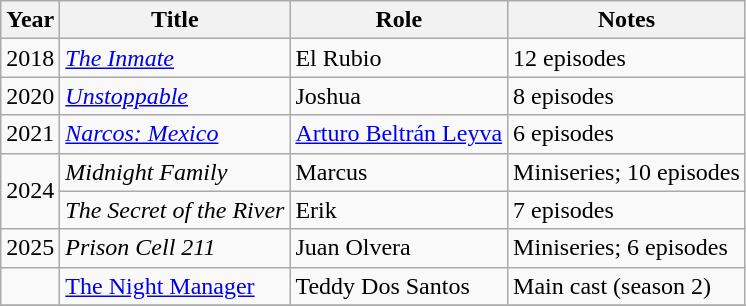<table class="wikitable">
<tr>
<th>Year</th>
<th>Title</th>
<th>Role</th>
<th>Notes</th>
</tr>
<tr>
<td>2018</td>
<td><em><a href='#'>The Inmate</a></em></td>
<td>El Rubio</td>
<td>12 episodes</td>
</tr>
<tr>
<td>2020</td>
<td><em><a href='#'>Unstoppable</a></em></td>
<td>Joshua</td>
<td>8 episodes</td>
</tr>
<tr>
<td>2021</td>
<td><em><a href='#'>Narcos: Mexico</a></em></td>
<td><a href='#'>Arturo Beltrán Leyva</a></td>
<td>6 episodes</td>
</tr>
<tr>
<td rowspan="2">2024</td>
<td><em>Midnight Family</em></td>
<td>Marcus</td>
<td>Miniseries; 10 episodes</td>
</tr>
<tr>
<td><em>The Secret of the River</em></td>
<td>Erik</td>
<td>7 episodes</td>
</tr>
<tr>
<td>2025</td>
<td><em>Prison Cell 211</td>
<td>Juan Olvera</td>
<td>Miniseries; 6 episodes</td>
</tr>
<tr>
<td></td>
<td></em><a href='#'>The Night Manager</a><em></td>
<td>Teddy Dos Santos</td>
<td>Main cast (season 2)</td>
</tr>
<tr>
</tr>
</table>
